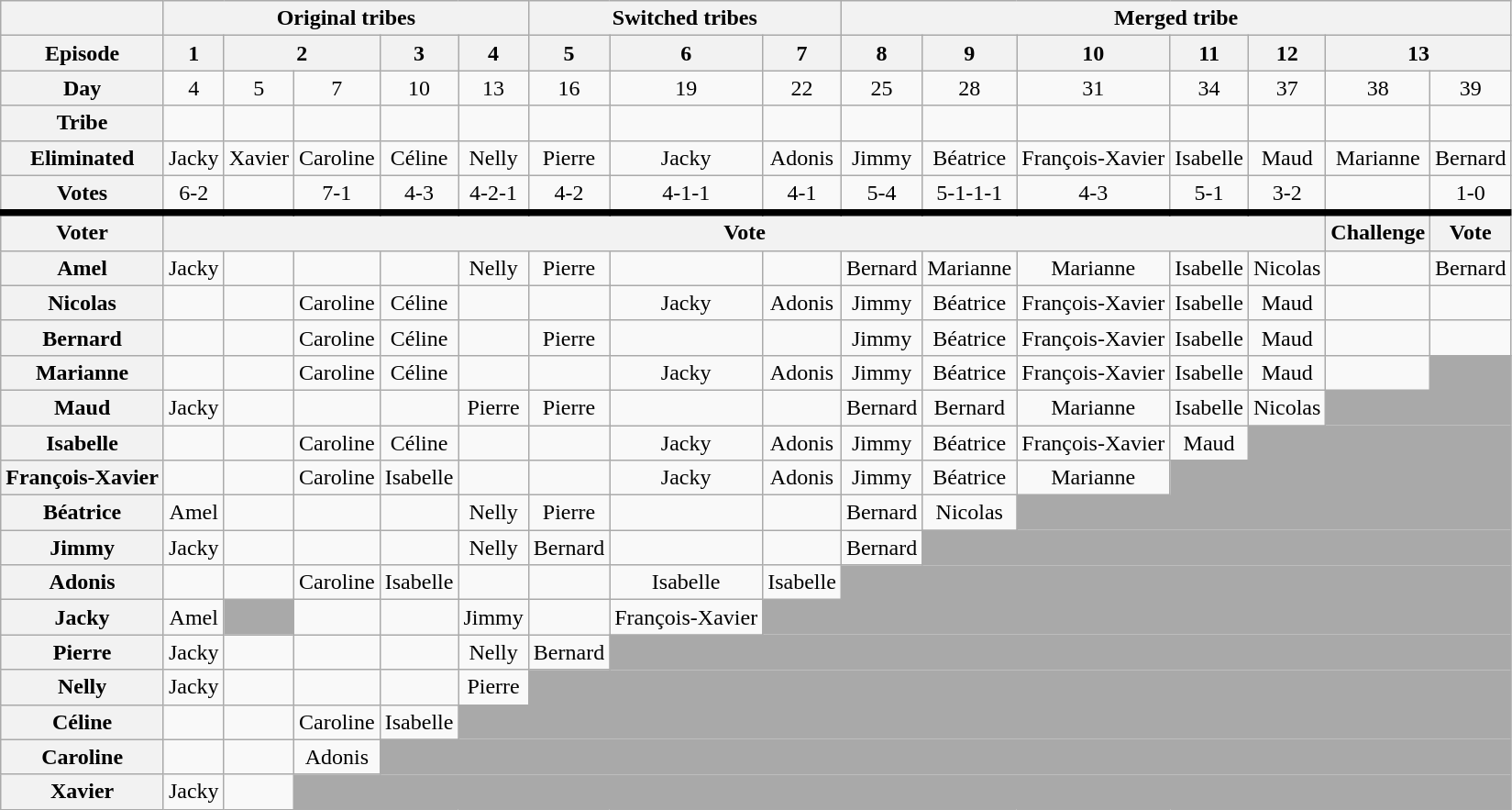<table class="wikitable" style="text-align:center">
<tr>
<th></th>
<th colspan="5">Original tribes</th>
<th colspan="3">Switched tribes</th>
<th colspan="100%">Merged tribe</th>
</tr>
<tr>
<th scope="row">Episode</th>
<th>1</th>
<th colspan="2">2</th>
<th>3</th>
<th>4</th>
<th>5</th>
<th>6</th>
<th>7</th>
<th>8</th>
<th>9</th>
<th>10</th>
<th>11</th>
<th>12</th>
<th colspan="2">13</th>
</tr>
<tr>
<th scope="row">Day</th>
<td>4</td>
<td>5</td>
<td>7</td>
<td>10</td>
<td>13</td>
<td>16</td>
<td>19</td>
<td>22</td>
<td>25</td>
<td>28</td>
<td>31</td>
<td>34</td>
<td>37</td>
<td>38</td>
<td>39</td>
</tr>
<tr style="line-height:normal;">
<th scope="row">Tribe</th>
<td></td>
<td></td>
<td></td>
<td></td>
<td></td>
<td></td>
<td></td>
<td></td>
<td></td>
<td></td>
<td></td>
<td></td>
<td></td>
<td></td>
<td></td>
</tr>
<tr>
<th scope="row">Eliminated</th>
<td>Jacky</td>
<td>Xavier</td>
<td>Caroline</td>
<td>Céline</td>
<td>Nelly</td>
<td>Pierre</td>
<td>Jacky</td>
<td>Adonis</td>
<td>Jimmy</td>
<td>Béatrice</td>
<td style="line-height:normal;">François-Xavier</td>
<td>Isabelle</td>
<td>Maud</td>
<td>Marianne</td>
<td>Bernard</td>
</tr>
<tr>
<th scope="row">Votes</th>
<td>6-2</td>
<td></td>
<td>7-1</td>
<td>4-3</td>
<td>4-2-1</td>
<td>4-2</td>
<td>4-1-1</td>
<td>4-1</td>
<td>5-4</td>
<td>5-1-1-1</td>
<td>4-3</td>
<td>5-1</td>
<td>3-2</td>
<td></td>
<td>1-0</td>
</tr>
<tr style="border-top:5px solid; height:0px;">
<th>Voter</th>
<th colspan="13">Vote</th>
<th>Challenge</th>
<th colspan="100%">Vote</th>
</tr>
<tr>
<th scope="row">Amel</th>
<td>Jacky</td>
<td></td>
<td></td>
<td></td>
<td>Nelly</td>
<td>Pierre</td>
<td></td>
<td></td>
<td>Bernard</td>
<td>Marianne</td>
<td>Marianne</td>
<td>Isabelle</td>
<td>Nicolas</td>
<td></td>
<td>Bernard</td>
</tr>
<tr>
<th scope="row">Nicolas</th>
<td></td>
<td></td>
<td>Caroline</td>
<td>Céline</td>
<td></td>
<td></td>
<td>Jacky</td>
<td>Adonis</td>
<td>Jimmy</td>
<td>Béatrice</td>
<td style="line-height:normal;">François-Xavier</td>
<td>Isabelle</td>
<td>Maud</td>
<td></td>
<td></td>
</tr>
<tr>
<th scope="row">Bernard</th>
<td></td>
<td></td>
<td>Caroline</td>
<td>Céline</td>
<td></td>
<td>Pierre</td>
<td></td>
<td></td>
<td>Jimmy</td>
<td>Béatrice</td>
<td style="line-height:normal;">François-Xavier</td>
<td>Isabelle</td>
<td>Maud</td>
<td></td>
<td></td>
</tr>
<tr>
<th scope="row">Marianne</th>
<td></td>
<td></td>
<td>Caroline</td>
<td>Céline</td>
<td></td>
<td></td>
<td>Jacky</td>
<td>Adonis</td>
<td>Jimmy</td>
<td>Béatrice</td>
<td style="line-height:normal;">François-Xavier</td>
<td>Isabelle</td>
<td>Maud</td>
<td></td>
<td colspan="100%" style="background:darkgray; border:none;"></td>
</tr>
<tr>
<th scope="row">Maud</th>
<td>Jacky</td>
<td></td>
<td></td>
<td></td>
<td>Pierre</td>
<td>Pierre</td>
<td></td>
<td></td>
<td>Bernard</td>
<td>Bernard</td>
<td>Marianne</td>
<td>Isabelle</td>
<td>Nicolas</td>
<td colspan="100%" style="background:darkgray; border:none;"></td>
</tr>
<tr>
<th scope="row">Isabelle</th>
<td></td>
<td></td>
<td>Caroline</td>
<td>Céline</td>
<td></td>
<td></td>
<td>Jacky</td>
<td>Adonis</td>
<td>Jimmy</td>
<td>Béatrice</td>
<td style="line-height:normal;">François-Xavier</td>
<td>Maud</td>
<td colspan="100%" style="background:darkgray; border:none;"></td>
</tr>
<tr>
<th scope="row" style="line-height:normal;">François-Xavier</th>
<td></td>
<td></td>
<td>Caroline</td>
<td>Isabelle</td>
<td></td>
<td></td>
<td>Jacky</td>
<td>Adonis</td>
<td>Jimmy</td>
<td>Béatrice</td>
<td>Marianne</td>
<td colspan="100%" style="background:darkgray; border:none;"></td>
</tr>
<tr>
<th scope="row">Béatrice</th>
<td>Amel</td>
<td></td>
<td></td>
<td></td>
<td>Nelly</td>
<td>Pierre</td>
<td></td>
<td></td>
<td>Bernard</td>
<td>Nicolas</td>
<td colspan="100%" style="background:darkgray; border:none;"></td>
</tr>
<tr>
<th scope="row">Jimmy</th>
<td>Jacky</td>
<td></td>
<td></td>
<td></td>
<td>Nelly</td>
<td>Bernard</td>
<td></td>
<td></td>
<td>Bernard</td>
<td colspan="100%" style="background:darkgray; border:none;"></td>
</tr>
<tr>
<th scope="row">Adonis</th>
<td></td>
<td></td>
<td>Caroline</td>
<td>Isabelle</td>
<td></td>
<td></td>
<td>Isabelle</td>
<td>Isabelle</td>
<td colspan="100%" style="background:darkgray; border:none;"></td>
</tr>
<tr>
<th scope="row">Jacky</th>
<td>Amel</td>
<td colspan="1" style="background:darkgray; border:none;"></td>
<td></td>
<td></td>
<td>Jimmy</td>
<td></td>
<td style="line-height:normal;">François-Xavier</td>
<td colspan="100%" style="background:darkgray; border:none;"></td>
</tr>
<tr>
<th scope="row">Pierre</th>
<td>Jacky</td>
<td></td>
<td></td>
<td></td>
<td>Nelly</td>
<td>Bernard</td>
<td colspan="100%" style="background:darkgray; border:none;"></td>
</tr>
<tr>
<th scope="row">Nelly</th>
<td>Jacky</td>
<td></td>
<td></td>
<td></td>
<td>Pierre</td>
<td colspan="100%" style="background:darkgray; border:none;"></td>
</tr>
<tr>
<th scope="row">Céline</th>
<td></td>
<td></td>
<td>Caroline</td>
<td>Isabelle</td>
<td colspan="100%" style="background:darkgray; border:none;"></td>
</tr>
<tr>
<th scope="row">Caroline</th>
<td></td>
<td></td>
<td>Adonis</td>
<td colspan="100%" style="background:darkgray; border:none;"></td>
</tr>
<tr>
<th scope="row">Xavier</th>
<td>Jacky</td>
<td></td>
<td colspan="100%" style="background:darkgray; border:none;"></td>
</tr>
</table>
